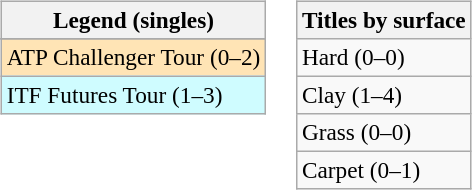<table>
<tr valign=top>
<td><br><table class=wikitable style=font-size:97%>
<tr>
<th>Legend (singles)</th>
</tr>
<tr bgcolor=e5d1cb>
</tr>
<tr bgcolor=moccasin>
<td>ATP Challenger Tour (0–2)</td>
</tr>
<tr bgcolor=cffcff>
<td>ITF Futures Tour (1–3)</td>
</tr>
</table>
</td>
<td><br><table class=wikitable style=font-size:97%>
<tr>
<th>Titles by surface</th>
</tr>
<tr>
<td>Hard (0–0)</td>
</tr>
<tr>
<td>Clay (1–4)</td>
</tr>
<tr>
<td>Grass (0–0)</td>
</tr>
<tr>
<td>Carpet (0–1)</td>
</tr>
</table>
</td>
</tr>
</table>
